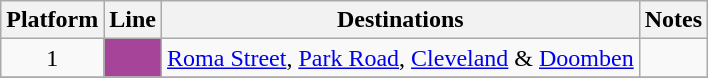<table class="wikitable" style="float: none; margin: 0.5em; ">
<tr>
<th>Platform</th>
<th>Line</th>
<th>Destinations</th>
<th>Notes</th>
</tr>
<tr>
<td rowspan="1" style="text-align:center;">1</td>
<td style="background:#A54499"><a href='#'></a></td>
<td><a href='#'>Roma Street</a>, <a href='#'>Park Road</a>, <a href='#'>Cleveland</a> & <a href='#'>Doomben</a></td>
<td></td>
</tr>
<tr>
</tr>
</table>
